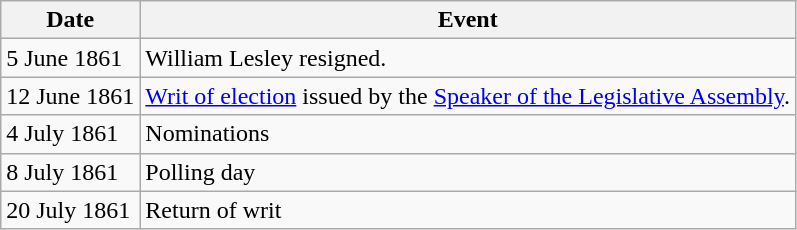<table class="wikitable">
<tr>
<th>Date</th>
<th>Event</th>
</tr>
<tr>
<td>5 June 1861</td>
<td>William Lesley resigned.</td>
</tr>
<tr>
<td>12 June 1861</td>
<td><a href='#'>Writ of election</a> issued by the <a href='#'>Speaker of the Legislative Assembly</a>.</td>
</tr>
<tr>
<td>4 July 1861</td>
<td>Nominations</td>
</tr>
<tr>
<td>8 July 1861</td>
<td>Polling day</td>
</tr>
<tr>
<td>20 July 1861</td>
<td>Return of writ</td>
</tr>
</table>
